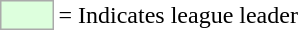<table>
<tr>
<td style="background:#DDFFDD; border:1px solid #aaa; width:2em;"></td>
<td>= Indicates league leader</td>
</tr>
</table>
